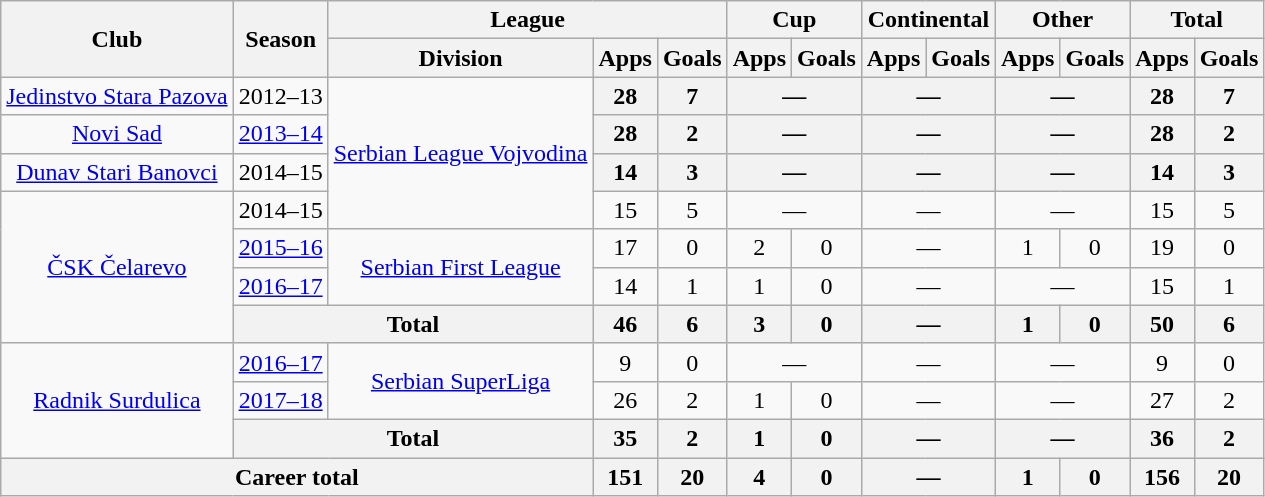<table class="wikitable" style="text-align:center">
<tr>
<th rowspan="2">Club</th>
<th rowspan="2">Season</th>
<th colspan="3">League</th>
<th colspan="2">Cup</th>
<th colspan="2">Continental</th>
<th colspan="2">Other</th>
<th colspan="2">Total</th>
</tr>
<tr>
<th>Division</th>
<th>Apps</th>
<th>Goals</th>
<th>Apps</th>
<th>Goals</th>
<th>Apps</th>
<th>Goals</th>
<th>Apps</th>
<th>Goals</th>
<th>Apps</th>
<th>Goals</th>
</tr>
<tr>
<td><a href='#'>Jedinstvo Stara Pazova</a></td>
<td>2012–13</td>
<td rowspan=4><a href='#'>Serbian League Vojvodina</a></td>
<th>28</th>
<th>7</th>
<th colspan="2">—</th>
<th colspan="2">—</th>
<th colspan="2">—</th>
<th>28</th>
<th>7</th>
</tr>
<tr>
<td><a href='#'>Novi Sad</a></td>
<td><a href='#'>2013–14</a></td>
<th>28</th>
<th>2</th>
<th colspan="2">—</th>
<th colspan="2">—</th>
<th colspan="2">—</th>
<th>28</th>
<th>2</th>
</tr>
<tr>
<td><a href='#'>Dunav Stari Banovci</a></td>
<td>2014–15</td>
<th>14</th>
<th>3</th>
<th colspan="2">—</th>
<th colspan="2">—</th>
<th colspan="2">—</th>
<th>14</th>
<th>3</th>
</tr>
<tr>
<td rowspan="4"><a href='#'>ČSK Čelarevo</a></td>
<td>2014–15</td>
<td>15</td>
<td>5</td>
<td colspan="2">—</td>
<td colspan="2">—</td>
<td colspan="2">—</td>
<td>15</td>
<td>5</td>
</tr>
<tr>
<td><a href='#'>2015–16</a></td>
<td rowspan=2><a href='#'>Serbian First League</a></td>
<td>17</td>
<td>0</td>
<td>2</td>
<td>0</td>
<td colspan="2">—</td>
<td>1</td>
<td>0</td>
<td>19</td>
<td>0</td>
</tr>
<tr>
<td><a href='#'>2016–17</a></td>
<td>14</td>
<td>1</td>
<td>1</td>
<td>0</td>
<td colspan="2">—</td>
<td colspan="2">—</td>
<td>15</td>
<td>1</td>
</tr>
<tr>
<th colspan="2">Total</th>
<th>46</th>
<th>6</th>
<th>3</th>
<th>0</th>
<th colspan="2">—</th>
<th>1</th>
<th>0</th>
<th>50</th>
<th>6</th>
</tr>
<tr>
<td rowspan="3"><a href='#'>Radnik Surdulica</a></td>
<td><a href='#'>2016–17</a></td>
<td rowspan=2><a href='#'>Serbian SuperLiga</a></td>
<td>9</td>
<td>0</td>
<td colspan="2">—</td>
<td colspan="2">—</td>
<td colspan="2">—</td>
<td>9</td>
<td>0</td>
</tr>
<tr>
<td><a href='#'>2017–18</a></td>
<td>26</td>
<td>2</td>
<td>1</td>
<td>0</td>
<td colspan="2">—</td>
<td colspan="2">—</td>
<td>27</td>
<td>2</td>
</tr>
<tr>
<th colspan="2">Total</th>
<th>35</th>
<th>2</th>
<th>1</th>
<th>0</th>
<th colspan="2">—</th>
<th colspan="2">—</th>
<th>36</th>
<th>2</th>
</tr>
<tr>
<th colspan="3">Career total</th>
<th>151</th>
<th>20</th>
<th>4</th>
<th>0</th>
<th colspan="2">—</th>
<th>1</th>
<th>0</th>
<th>156</th>
<th>20</th>
</tr>
</table>
